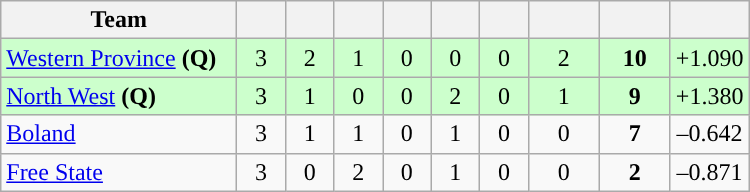<table class="wikitable" style="text-align:center">
<tr>
<th width="150">Team</th>
<th width="25"></th>
<th width="25"></th>
<th width="25"></th>
<th width="25"></th>
<th width="25"></th>
<th width="25"></th>
<th width="40"></th>
<th width="40"></th>
<th width="45"></th>
</tr>
<tr style="background:#cfc">
<td style="text-align:left"><a href='#'>Western Province</a> <strong>(Q)</strong></td>
<td>3</td>
<td>2</td>
<td>1</td>
<td>0</td>
<td>0</td>
<td>0</td>
<td>2</td>
<td><strong>10</strong></td>
<td>+1.090</td>
</tr>
<tr style="background:#cfc">
<td style="text-align:left"><a href='#'>North West</a> <strong>(Q)</strong></td>
<td>3</td>
<td>1</td>
<td>0</td>
<td>0</td>
<td>2</td>
<td>0</td>
<td>1</td>
<td><strong>9</strong></td>
<td>+1.380</td>
</tr>
<tr>
<td style="text-align:left"><a href='#'>Boland</a></td>
<td>3</td>
<td>1</td>
<td>1</td>
<td>0</td>
<td>1</td>
<td>0</td>
<td>0</td>
<td><strong>7</strong></td>
<td>–0.642</td>
</tr>
<tr>
<td style="text-align:left"><a href='#'>Free State</a></td>
<td>3</td>
<td>0</td>
<td>2</td>
<td>0</td>
<td>1</td>
<td>0</td>
<td>0</td>
<td><strong>2</strong></td>
<td>–0.871</td>
</tr>
</table>
